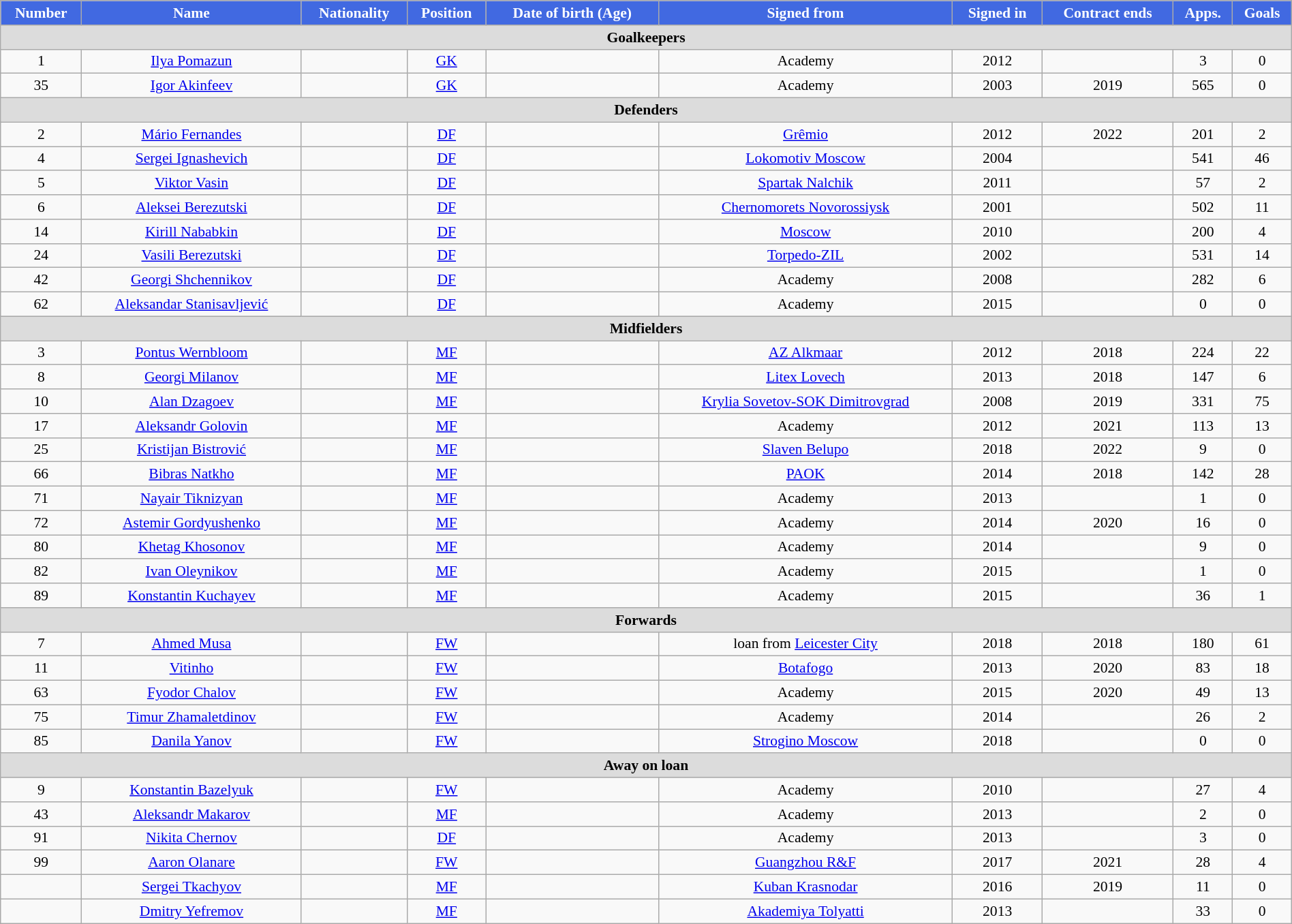<table class="wikitable"  style="text-align:center; font-size:90%; width:100%;">
<tr>
<th style="background:#4169E1; color:white; text-align:center;">Number</th>
<th style="background:#4169E1; color:white; text-align:center;">Name</th>
<th style="background:#4169E1; color:white; text-align:center;">Nationality</th>
<th style="background:#4169E1; color:white; text-align:center;">Position</th>
<th style="background:#4169E1; color:white; text-align:center;">Date of birth (Age)</th>
<th style="background:#4169E1; color:white; text-align:center;">Signed from</th>
<th style="background:#4169E1; color:white; text-align:center;">Signed in</th>
<th style="background:#4169E1; color:white; text-align:center;">Contract ends</th>
<th style="background:#4169E1; color:white; text-align:center;">Apps.</th>
<th style="background:#4169E1; color:white; text-align:center;">Goals</th>
</tr>
<tr>
<th colspan="11"  style="background:#dcdcdc; text-align:center;">Goalkeepers</th>
</tr>
<tr>
<td>1</td>
<td><a href='#'>Ilya Pomazun</a></td>
<td></td>
<td><a href='#'>GK</a></td>
<td></td>
<td>Academy</td>
<td>2012</td>
<td></td>
<td>3</td>
<td>0</td>
</tr>
<tr>
<td>35</td>
<td><a href='#'>Igor Akinfeev</a></td>
<td></td>
<td><a href='#'>GK</a></td>
<td></td>
<td>Academy</td>
<td>2003</td>
<td>2019</td>
<td>565</td>
<td>0</td>
</tr>
<tr>
<th colspan="11"  style="background:#dcdcdc; text-align:center;">Defenders</th>
</tr>
<tr>
<td>2</td>
<td><a href='#'>Mário Fernandes</a></td>
<td></td>
<td><a href='#'>DF</a></td>
<td></td>
<td><a href='#'>Grêmio</a></td>
<td>2012</td>
<td>2022</td>
<td>201</td>
<td>2</td>
</tr>
<tr>
<td>4</td>
<td><a href='#'>Sergei Ignashevich</a></td>
<td></td>
<td><a href='#'>DF</a></td>
<td></td>
<td><a href='#'>Lokomotiv Moscow</a></td>
<td>2004</td>
<td></td>
<td>541</td>
<td>46</td>
</tr>
<tr>
<td>5</td>
<td><a href='#'>Viktor Vasin</a></td>
<td></td>
<td><a href='#'>DF</a></td>
<td></td>
<td><a href='#'>Spartak Nalchik</a></td>
<td>2011</td>
<td></td>
<td>57</td>
<td>2</td>
</tr>
<tr>
<td>6</td>
<td><a href='#'>Aleksei Berezutski</a></td>
<td></td>
<td><a href='#'>DF</a></td>
<td></td>
<td><a href='#'>Chernomorets Novorossiysk</a></td>
<td>2001</td>
<td></td>
<td>502</td>
<td>11</td>
</tr>
<tr>
<td>14</td>
<td><a href='#'>Kirill Nababkin</a></td>
<td></td>
<td><a href='#'>DF</a></td>
<td></td>
<td><a href='#'>Moscow</a></td>
<td>2010</td>
<td></td>
<td>200</td>
<td>4</td>
</tr>
<tr>
<td>24</td>
<td><a href='#'>Vasili Berezutski</a></td>
<td></td>
<td><a href='#'>DF</a></td>
<td></td>
<td><a href='#'>Torpedo-ZIL</a></td>
<td>2002</td>
<td></td>
<td>531</td>
<td>14</td>
</tr>
<tr>
<td>42</td>
<td><a href='#'>Georgi Shchennikov</a></td>
<td></td>
<td><a href='#'>DF</a></td>
<td></td>
<td>Academy</td>
<td>2008</td>
<td></td>
<td>282</td>
<td>6</td>
</tr>
<tr>
<td>62</td>
<td><a href='#'>Aleksandar Stanisavljević</a></td>
<td></td>
<td><a href='#'>DF</a></td>
<td></td>
<td>Academy</td>
<td>2015</td>
<td></td>
<td>0</td>
<td>0</td>
</tr>
<tr>
<th colspan="11"  style="background:#dcdcdc; text-align:center;">Midfielders</th>
</tr>
<tr>
<td>3</td>
<td><a href='#'>Pontus Wernbloom</a></td>
<td></td>
<td><a href='#'>MF</a></td>
<td></td>
<td><a href='#'>AZ Alkmaar</a></td>
<td>2012</td>
<td>2018</td>
<td>224</td>
<td>22</td>
</tr>
<tr>
<td>8</td>
<td><a href='#'>Georgi Milanov</a></td>
<td></td>
<td><a href='#'>MF</a></td>
<td></td>
<td><a href='#'>Litex Lovech</a></td>
<td>2013</td>
<td>2018</td>
<td>147</td>
<td>6</td>
</tr>
<tr>
<td>10</td>
<td><a href='#'>Alan Dzagoev</a></td>
<td></td>
<td><a href='#'>MF</a></td>
<td></td>
<td><a href='#'>Krylia Sovetov-SOK Dimitrovgrad</a></td>
<td>2008</td>
<td>2019</td>
<td>331</td>
<td>75</td>
</tr>
<tr>
<td>17</td>
<td><a href='#'>Aleksandr Golovin</a></td>
<td></td>
<td><a href='#'>MF</a></td>
<td></td>
<td>Academy</td>
<td>2012</td>
<td>2021</td>
<td>113</td>
<td>13</td>
</tr>
<tr>
<td>25</td>
<td><a href='#'>Kristijan Bistrović</a></td>
<td></td>
<td><a href='#'>MF</a></td>
<td></td>
<td><a href='#'>Slaven Belupo</a></td>
<td>2018</td>
<td>2022</td>
<td>9</td>
<td>0</td>
</tr>
<tr>
<td>66</td>
<td><a href='#'>Bibras Natkho</a></td>
<td></td>
<td><a href='#'>MF</a></td>
<td></td>
<td><a href='#'>PAOK</a></td>
<td>2014</td>
<td>2018</td>
<td>142</td>
<td>28</td>
</tr>
<tr>
<td>71</td>
<td><a href='#'>Nayair Tiknizyan</a></td>
<td></td>
<td><a href='#'>MF</a></td>
<td></td>
<td>Academy</td>
<td>2013</td>
<td></td>
<td>1</td>
<td>0</td>
</tr>
<tr>
<td>72</td>
<td><a href='#'>Astemir Gordyushenko</a></td>
<td></td>
<td><a href='#'>MF</a></td>
<td></td>
<td>Academy</td>
<td>2014</td>
<td>2020</td>
<td>16</td>
<td>0</td>
</tr>
<tr>
<td>80</td>
<td><a href='#'>Khetag Khosonov</a></td>
<td></td>
<td><a href='#'>MF</a></td>
<td></td>
<td>Academy</td>
<td>2014</td>
<td></td>
<td>9</td>
<td>0</td>
</tr>
<tr>
<td>82</td>
<td><a href='#'>Ivan Oleynikov</a></td>
<td></td>
<td><a href='#'>MF</a></td>
<td></td>
<td>Academy</td>
<td>2015</td>
<td></td>
<td>1</td>
<td>0</td>
</tr>
<tr>
<td>89</td>
<td><a href='#'>Konstantin Kuchayev</a></td>
<td></td>
<td><a href='#'>MF</a></td>
<td></td>
<td>Academy</td>
<td>2015</td>
<td></td>
<td>36</td>
<td>1</td>
</tr>
<tr>
<th colspan="11"  style="background:#dcdcdc; text-align:center;">Forwards</th>
</tr>
<tr>
<td>7</td>
<td><a href='#'>Ahmed Musa</a></td>
<td></td>
<td><a href='#'>FW</a></td>
<td></td>
<td>loan from <a href='#'>Leicester City</a></td>
<td>2018</td>
<td>2018</td>
<td>180</td>
<td>61</td>
</tr>
<tr>
<td>11</td>
<td><a href='#'>Vitinho</a></td>
<td></td>
<td><a href='#'>FW</a></td>
<td></td>
<td><a href='#'>Botafogo</a></td>
<td>2013</td>
<td>2020</td>
<td>83</td>
<td>18</td>
</tr>
<tr>
<td>63</td>
<td><a href='#'>Fyodor Chalov</a></td>
<td></td>
<td><a href='#'>FW</a></td>
<td></td>
<td>Academy</td>
<td>2015</td>
<td>2020</td>
<td>49</td>
<td>13</td>
</tr>
<tr>
<td>75</td>
<td><a href='#'>Timur Zhamaletdinov</a></td>
<td></td>
<td><a href='#'>FW</a></td>
<td></td>
<td>Academy</td>
<td>2014</td>
<td></td>
<td>26</td>
<td>2</td>
</tr>
<tr>
<td>85</td>
<td><a href='#'>Danila Yanov</a></td>
<td></td>
<td><a href='#'>FW</a></td>
<td></td>
<td><a href='#'>Strogino Moscow</a></td>
<td>2018</td>
<td></td>
<td>0</td>
<td>0</td>
</tr>
<tr>
<th colspan="11"  style="background:#dcdcdc; text-align:center;">Away on loan</th>
</tr>
<tr>
<td>9</td>
<td><a href='#'>Konstantin Bazelyuk</a></td>
<td></td>
<td><a href='#'>FW</a></td>
<td></td>
<td>Academy</td>
<td>2010</td>
<td></td>
<td>27</td>
<td>4</td>
</tr>
<tr>
<td>43</td>
<td><a href='#'>Aleksandr Makarov</a></td>
<td></td>
<td><a href='#'>MF</a></td>
<td></td>
<td>Academy</td>
<td>2013</td>
<td></td>
<td>2</td>
<td>0</td>
</tr>
<tr>
<td>91</td>
<td><a href='#'>Nikita Chernov</a></td>
<td></td>
<td><a href='#'>DF</a></td>
<td></td>
<td>Academy</td>
<td>2013</td>
<td></td>
<td>3</td>
<td>0</td>
</tr>
<tr>
<td>99</td>
<td><a href='#'>Aaron Olanare</a></td>
<td></td>
<td><a href='#'>FW</a></td>
<td></td>
<td><a href='#'>Guangzhou R&F</a></td>
<td>2017</td>
<td>2021</td>
<td>28</td>
<td>4</td>
</tr>
<tr>
<td></td>
<td><a href='#'>Sergei Tkachyov</a></td>
<td></td>
<td><a href='#'>MF</a></td>
<td></td>
<td><a href='#'>Kuban Krasnodar</a></td>
<td>2016</td>
<td>2019</td>
<td>11</td>
<td>0</td>
</tr>
<tr>
<td></td>
<td><a href='#'>Dmitry Yefremov</a></td>
<td></td>
<td><a href='#'>MF</a></td>
<td></td>
<td><a href='#'>Akademiya Tolyatti</a></td>
<td>2013</td>
<td></td>
<td>33</td>
<td>0</td>
</tr>
</table>
